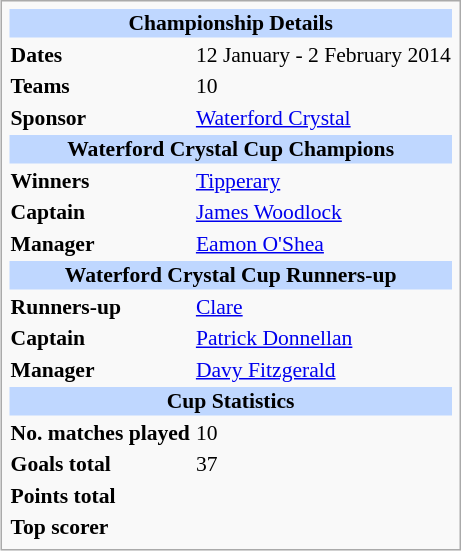<table class="infobox" style="font-size: 90%;">
<tr>
<th style="background: #BFD7FF; text-align: center" colspan="3">Championship Details</th>
</tr>
<tr>
<td><strong>Dates</strong></td>
<td colspan="2">12 January - 2 February 2014</td>
</tr>
<tr>
<td><strong>Teams</strong></td>
<td colspan="2">10</td>
</tr>
<tr>
<td><strong>Sponsor</strong></td>
<td colspan="2"><a href='#'>Waterford Crystal</a></td>
</tr>
<tr>
<th style="background: #BFD7FF; text-align: center" colspan="3">Waterford Crystal Cup Champions</th>
</tr>
<tr>
<td><strong>Winners</strong></td>
<td colspan="2"><a href='#'>Tipperary</a></td>
</tr>
<tr>
<td><strong>Captain</strong></td>
<td colspan="2"><a href='#'>James Woodlock</a></td>
</tr>
<tr>
<td><strong>Manager</strong></td>
<td colspan="2"><a href='#'>Eamon O'Shea</a></td>
</tr>
<tr>
<th style="background: #BFD7FF; text-align: center" colspan="3">Waterford Crystal Cup Runners-up</th>
</tr>
<tr>
<td><strong>Runners-up</strong></td>
<td colspan="2"><a href='#'>Clare</a></td>
</tr>
<tr>
<td><strong>Captain</strong></td>
<td colspan="2"><a href='#'>Patrick Donnellan</a></td>
</tr>
<tr>
<td><strong>Manager</strong></td>
<td colspan="2"><a href='#'>Davy Fitzgerald</a></td>
</tr>
<tr>
<th style="background: #BFD7FF; text-align: center" colspan="3">Cup Statistics</th>
</tr>
<tr>
<td><strong>No. matches played</strong></td>
<td colspan="2">10</td>
</tr>
<tr>
<td><strong>Goals total</strong></td>
<td colspan="2">37</td>
</tr>
<tr>
<td><strong>Points total</strong></td>
<td colspan="2"></td>
</tr>
<tr>
<td><strong>Top scorer</strong></td>
<td colspan="2"></td>
</tr>
</table>
